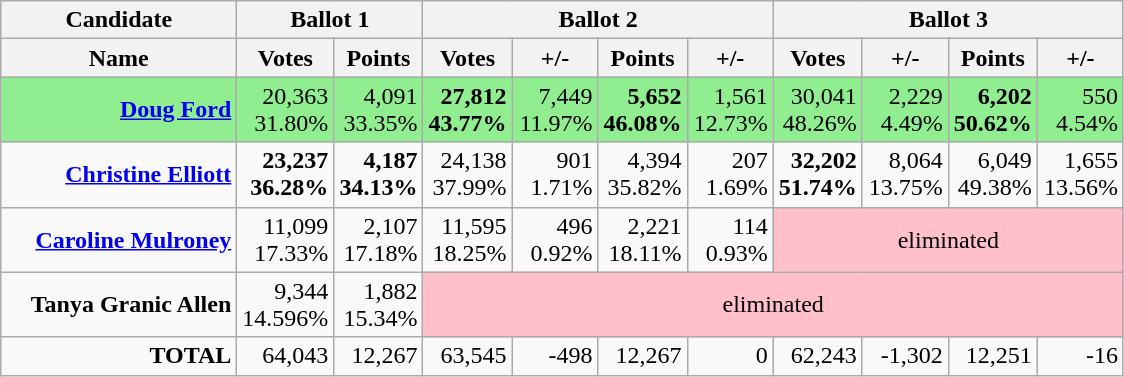<table class="wikitable">
<tr>
<th>Candidate</th>
<th colspan = "2">Ballot 1</th>
<th colspan = "4">Ballot 2</th>
<th colspan = "4">Ballot 3</th>
</tr>
<tr>
<th style="width:150px;">Name</th>
<th style="width:50px;">Votes</th>
<th style="width:50px;">Points</th>
<th style="width:50px;">Votes</th>
<th style="width:50px;">+/-</th>
<th style="width:50px;">Points</th>
<th style="width:50px;">+/-</th>
<th style="width:50px;">Votes</th>
<th style="width:50px;">+/-</th>
<th style="width:50px;">Points</th>
<th style="width:50px;">+/-</th>
</tr>
<tr style="text-align:right;background:lightgreen;">
<td><strong><a href='#'>Doug Ford</a></strong></td>
<td>20,363<br>31.80%</td>
<td>4,091<br>33.35%</td>
<td><strong>27,812<br>43.77%</strong></td>
<td>7,449<br>11.97%</td>
<td><strong>5,652<br>46.08%</strong></td>
<td>1,561<br>12.73%</td>
<td>30,041<br>48.26%</td>
<td>2,229<br>4.49%</td>
<td><strong>6,202<br>50.62%</strong></td>
<td>550<br>4.54%</td>
</tr>
<tr style="text-align:right;">
<td><strong><a href='#'>Christine Elliott</a></strong></td>
<td><strong>23,237</strong><br><strong>36.28%</strong></td>
<td><strong>4,187<br>34.13%</strong></td>
<td>24,138<br>37.99%</td>
<td>901<br>1.71%</td>
<td>4,394<br>35.82%</td>
<td>207<br>1.69%</td>
<td><strong>32,202<br>51.74%</strong></td>
<td>8,064<br>13.75%</td>
<td>6,049<br>49.38%</td>
<td>1,655<br>13.56%</td>
</tr>
<tr style="text-align:right;">
<td><strong><a href='#'>Caroline Mulroney</a></strong></td>
<td>11,099<br>17.33%</td>
<td>2,107<br>17.18%</td>
<td>11,595<br>18.25%</td>
<td>496<br>0.92%</td>
<td>2,221<br>18.11%</td>
<td>114<br>0.93%</td>
<td style="text-align:center; background:pink" colspan=8>eliminated</td>
</tr>
<tr style="text-align:right;">
<td><strong>Tanya Granic Allen</strong></td>
<td>9,344<br>14.596%</td>
<td>1,882<br>15.34%</td>
<td style="text-align:center; background:pink" colspan=12>eliminated</td>
</tr>
<tr style="text-align:right;">
<td><strong>TOTAL</strong></td>
<td>64,043</td>
<td>12,267</td>
<td>63,545</td>
<td>-498</td>
<td>12,267</td>
<td>0</td>
<td>62,243</td>
<td>-1,302</td>
<td>12,251</td>
<td>-16</td>
</tr>
</table>
